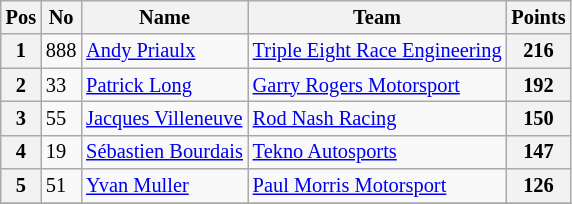<table class="wikitable" style="font-size: 85%;">
<tr>
<th>Pos</th>
<th>No</th>
<th>Name</th>
<th>Team</th>
<th>Points</th>
</tr>
<tr>
<th>1</th>
<td>888</td>
<td> <a href='#'>Andy Priaulx</a></td>
<td><a href='#'>Triple Eight Race Engineering</a></td>
<th>216</th>
</tr>
<tr>
<th>2</th>
<td>33</td>
<td> <a href='#'>Patrick Long</a></td>
<td><a href='#'>Garry Rogers Motorsport</a></td>
<th>192</th>
</tr>
<tr>
<th>3</th>
<td>55</td>
<td> <a href='#'>Jacques Villeneuve</a></td>
<td><a href='#'>Rod Nash Racing</a></td>
<th>150</th>
</tr>
<tr>
<th>4</th>
<td>19</td>
<td> <a href='#'>Sébastien Bourdais</a></td>
<td><a href='#'>Tekno Autosports</a></td>
<th>147</th>
</tr>
<tr>
<th>5</th>
<td>51</td>
<td> <a href='#'>Yvan Muller</a></td>
<td><a href='#'>Paul Morris Motorsport</a></td>
<th>126</th>
</tr>
<tr>
</tr>
</table>
